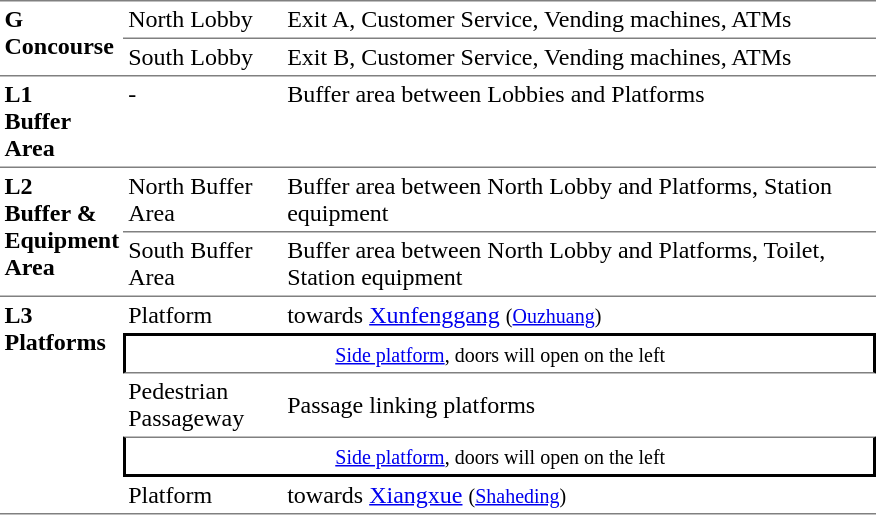<table table border=0 cellspacing=0 cellpadding=3>
<tr>
<td style="border-top:solid 1px gray;" width=50 valign=top rowspan=2><strong>G<br>Concourse</strong></td>
<td style="border-top:solid 1px gray;" width=100 valign=top>North Lobby</td>
<td style="border-top:solid 1px gray;" width=390 valign=top>Exit A, Customer Service, Vending machines, ATMs</td>
</tr>
<tr>
<td style="border-top:solid 1px gray;" width=100 valign=top>South Lobby</td>
<td style="border-top:solid 1px gray;" width=390 valign=top>Exit B, Customer Service, Vending machines, ATMs</td>
</tr>
<tr>
<td style="border-bottom:solid 0px gray; border-top:solid 1px gray;" valign=top width=50><strong>L1<br>Buffer Area</strong></td>
<td style="border-bottom:solid 0px gray; border-top:solid 1px gray;" valign=top width=100>-</td>
<td style="border-bottom:solid 0px gray; border-top:solid 1px gray;" valign=top width=390>Buffer area between Lobbies and Platforms</td>
</tr>
<tr>
<td style="border-top:solid 1px gray;" width=50 valign=top rowspan=2><strong>L2<br>Buffer & Equipment Area</strong></td>
<td style="border-top:solid 1px gray;" width=100 valign=top>North Buffer Area</td>
<td style="border-top:solid 1px gray;" width=390 valign=top>Buffer area between North Lobby and Platforms, Station equipment</td>
</tr>
<tr>
<td style="border-top:solid 1px gray;" width=100 valign=top>South Buffer Area</td>
<td style="border-top:solid 1px gray;" width=390 valign=top>Buffer area between North Lobby and Platforms, Toilet, Station equipment</td>
</tr>
<tr>
<td style="border-bottom:solid 1px gray; border-top:solid 1px gray;" valign=top width=50 rowspan=5><strong>L3<br>Platforms</strong></td>
<td style="border-top:solid 1px gray;">Platform </td>
<td style="border-top:solid 1px gray;">  towards <a href='#'>Xunfenggang</a> <small>(<a href='#'>Ouzhuang</a>)</small></td>
</tr>
<tr>
<td style="border-right:solid 2px black;border-left:solid 2px black;border-top:solid 2px black;border-bottom:solid 1px gray;text-align:center" colspan=2><small><a href='#'>Side platform</a>, doors will open on the left</small></td>
</tr>
<tr>
<td>Pedestrian Passageway</td>
<td>Passage linking platforms</td>
</tr>
<tr>
<td style="border-right:solid 2px black;border-left:solid 2px black;border-top:solid 1px gray;border-bottom:solid 2px black;text-align:center" colspan=2><small><a href='#'>Side platform</a>, doors will open on the left</small></td>
</tr>
<tr>
<td style="border-bottom:solid 1px gray;">Platform </td>
<td style="border-bottom:solid 1px gray;"> towards <a href='#'>Xiangxue</a> <small>(<a href='#'>Shaheding</a>)</small> </td>
</tr>
</table>
